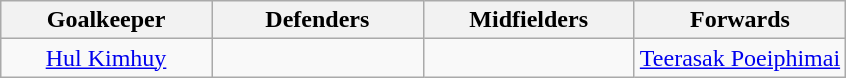<table class="wikitable" style="margin:auto;text-align:center">
<tr>
<th style="width:25%;">Goalkeeper</th>
<th style="width:25%;">Defenders</th>
<th style="width:25%;">Midfielders</th>
<th style="width:25%;">Forwards</th>
</tr>
<tr style="vertical-align:top;">
<td> <a href='#'>Hul Kimhuy</a></td>
<td></td>
<td></td>
<td> <a href='#'>Teerasak Poeiphimai</a></td>
</tr>
</table>
